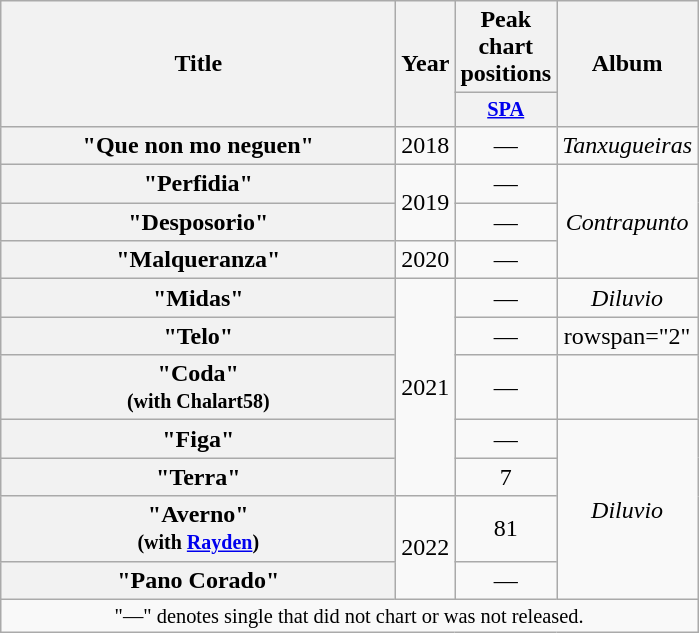<table class="wikitable plainrowheaders" style="text-align:center;">
<tr>
<th scope="col" rowspan="2" style="width:16em;">Title</th>
<th scope="col" rowspan="2" style="width:1em;">Year</th>
<th scope="col" colspan="1">Peak chart positions</th>
<th scope="col" rowspan="2">Album</th>
</tr>
<tr>
<th scope="col" style="width:3em;font-size:85%;"><a href='#'>SPA</a><br></th>
</tr>
<tr>
<th scope="row">"Que non mo neguen"</th>
<td>2018</td>
<td>—</td>
<td><em>Tanxugueiras</em></td>
</tr>
<tr>
<th scope="row">"Perfidia"</th>
<td rowspan="2">2019</td>
<td>—</td>
<td rowspan="3"><em>Contrapunto</em></td>
</tr>
<tr>
<th scope="row">"Desposorio"</th>
<td>—</td>
</tr>
<tr>
<th scope="row">"Malqueranza"</th>
<td>2020</td>
<td>—</td>
</tr>
<tr>
<th scope="row">"Midas"</th>
<td rowspan="5">2021</td>
<td>—</td>
<td><em>Diluvio</em></td>
</tr>
<tr>
<th scope="row">"Telo"</th>
<td>—</td>
<td>rowspan="2" </td>
</tr>
<tr>
<th scope="row">"Coda"<br><small>(with Chalart58)</small></th>
<td>—</td>
</tr>
<tr>
<th scope="row">"Figa"</th>
<td>—</td>
<td rowspan="4"><em>Diluvio</em></td>
</tr>
<tr>
<th scope="row">"Terra"</th>
<td>7</td>
</tr>
<tr>
<th scope="row">"Averno"<br><small>(with <a href='#'>Rayden</a>)</small></th>
<td rowspan="2">2022</td>
<td>81</td>
</tr>
<tr>
<th scope="row">"Pano Corado"</th>
<td>—</td>
</tr>
<tr>
<td colspan="5" style="text-align:center; font-size:85%;">"—" denotes single that did not chart or was not released.</td>
</tr>
</table>
